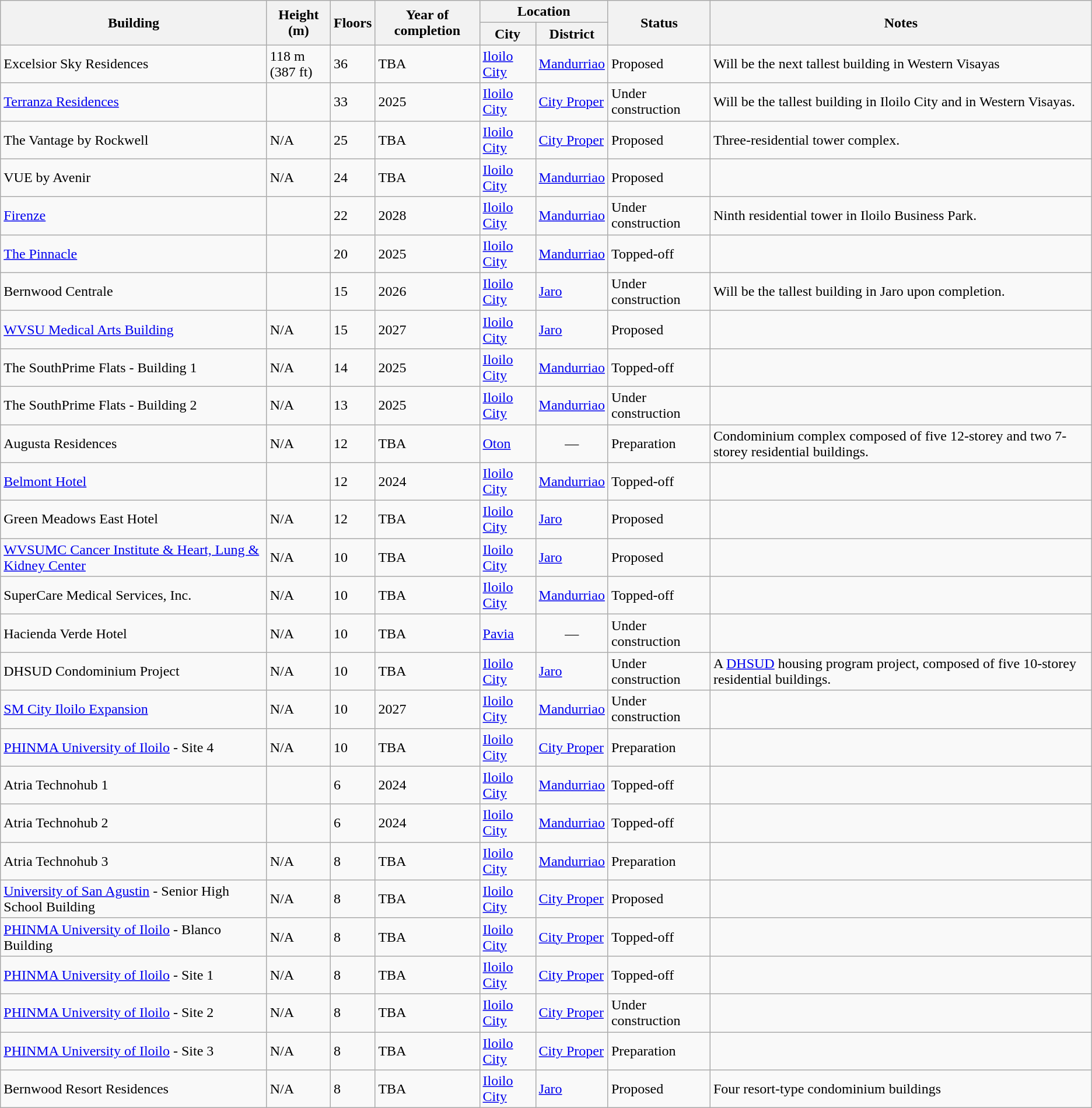<table class="wikitable sortable">
<tr>
<th rowspan="2">Building</th>
<th rowspan="2">Height (m)</th>
<th rowspan="2">Floors</th>
<th rowspan="2">Year of completion</th>
<th colspan="2">Location</th>
<th rowspan="2">Status</th>
<th rowspan="2">Notes</th>
</tr>
<tr>
<th>City</th>
<th>District</th>
</tr>
<tr>
<td>Excelsior Sky Residences</td>
<td>118 m<br>(387 ft)</td>
<td>36</td>
<td>TBA</td>
<td><a href='#'>Iloilo City</a></td>
<td><a href='#'>Mandurriao</a></td>
<td>Proposed</td>
<td>Will be the next tallest building in Western Visayas</td>
</tr>
<tr>
<td><a href='#'>Terranza Residences</a></td>
<td></td>
<td>33</td>
<td>2025</td>
<td><a href='#'>Iloilo City</a></td>
<td><a href='#'>City Proper</a></td>
<td>Under construction</td>
<td>Will be the tallest building in Iloilo City and in Western Visayas.</td>
</tr>
<tr>
<td>The Vantage by Rockwell</td>
<td>N/A</td>
<td>25</td>
<td>TBA</td>
<td><a href='#'>Iloilo City</a></td>
<td><a href='#'>City Proper</a></td>
<td>Proposed</td>
<td>Three-residential tower complex.</td>
</tr>
<tr>
<td>VUE by Avenir</td>
<td>N/A</td>
<td>24</td>
<td>TBA</td>
<td><a href='#'>Iloilo City</a></td>
<td><a href='#'>Mandurriao</a></td>
<td>Proposed</td>
<td></td>
</tr>
<tr>
<td><a href='#'>Firenze</a></td>
<td></td>
<td>22</td>
<td>2028</td>
<td><a href='#'>Iloilo City</a></td>
<td><a href='#'>Mandurriao</a></td>
<td>Under construction</td>
<td>Ninth residential tower in Iloilo Business Park.</td>
</tr>
<tr>
<td><a href='#'>The Pinnacle</a></td>
<td></td>
<td>20</td>
<td>2025</td>
<td><a href='#'>Iloilo City</a></td>
<td><a href='#'>Mandurriao</a></td>
<td>Topped-off</td>
<td></td>
</tr>
<tr>
<td>Bernwood Centrale</td>
<td></td>
<td>15</td>
<td>2026</td>
<td><a href='#'>Iloilo City</a></td>
<td><a href='#'>Jaro</a></td>
<td>Under construction</td>
<td>Will be the tallest building in Jaro upon completion.</td>
</tr>
<tr>
<td><a href='#'>WVSU Medical Arts Building</a></td>
<td>N/A</td>
<td>15</td>
<td>2027</td>
<td><a href='#'>Iloilo City</a></td>
<td><a href='#'>Jaro</a></td>
<td>Proposed</td>
<td></td>
</tr>
<tr>
<td>The SouthPrime Flats - Building 1</td>
<td>N/A</td>
<td>14</td>
<td>2025</td>
<td><a href='#'>Iloilo City</a></td>
<td><a href='#'>Mandurriao</a></td>
<td>Topped-off</td>
<td></td>
</tr>
<tr>
<td>The SouthPrime Flats - Building 2</td>
<td>N/A</td>
<td>13</td>
<td>2025</td>
<td><a href='#'>Iloilo City</a></td>
<td><a href='#'>Mandurriao</a></td>
<td>Under construction</td>
<td></td>
</tr>
<tr>
<td>Augusta Residences</td>
<td>N/A</td>
<td>12</td>
<td>TBA</td>
<td><a href='#'>Oton</a></td>
<td style="text-align:center;">—</td>
<td>Preparation</td>
<td>Condominium complex composed of five 12-storey and two 7-storey residential buildings.</td>
</tr>
<tr>
<td><a href='#'>Belmont Hotel</a></td>
<td></td>
<td>12</td>
<td>2024</td>
<td><a href='#'>Iloilo City</a></td>
<td><a href='#'>Mandurriao</a></td>
<td>Topped-off</td>
<td></td>
</tr>
<tr>
<td>Green Meadows East Hotel</td>
<td>N/A</td>
<td>12</td>
<td>TBA</td>
<td><a href='#'>Iloilo City</a></td>
<td><a href='#'>Jaro</a></td>
<td>Proposed</td>
<td></td>
</tr>
<tr>
<td><a href='#'>WVSUMC Cancer Institute & Heart, Lung & Kidney Center</a></td>
<td>N/A</td>
<td>10</td>
<td>TBA</td>
<td><a href='#'>Iloilo City</a></td>
<td><a href='#'>Jaro</a></td>
<td>Proposed</td>
<td></td>
</tr>
<tr>
<td>SuperCare Medical Services, Inc.</td>
<td>N/A</td>
<td>10</td>
<td>TBA</td>
<td><a href='#'>Iloilo City</a></td>
<td><a href='#'>Mandurriao</a></td>
<td>Topped-off</td>
<td></td>
</tr>
<tr>
<td>Hacienda Verde Hotel</td>
<td>N/A</td>
<td>10</td>
<td>TBA</td>
<td><a href='#'>Pavia</a></td>
<td style="text-align:center;">—</td>
<td>Under construction</td>
<td></td>
</tr>
<tr>
<td>DHSUD Condominium Project</td>
<td>N/A</td>
<td>10</td>
<td>TBA</td>
<td><a href='#'>Iloilo City</a></td>
<td><a href='#'>Jaro</a></td>
<td>Under construction</td>
<td>A <a href='#'>DHSUD</a> housing program project, composed of five 10-storey residential buildings.</td>
</tr>
<tr>
<td><a href='#'>SM City Iloilo Expansion</a></td>
<td>N/A</td>
<td>10</td>
<td>2027</td>
<td><a href='#'>Iloilo City</a></td>
<td><a href='#'>Mandurriao</a></td>
<td>Under construction</td>
<td></td>
</tr>
<tr>
<td><a href='#'>PHINMA University of Iloilo</a> - Site 4</td>
<td>N/A</td>
<td>10</td>
<td>TBA</td>
<td><a href='#'>Iloilo City</a></td>
<td><a href='#'>City Proper</a></td>
<td>Preparation</td>
<td></td>
</tr>
<tr>
<td>Atria Technohub 1</td>
<td></td>
<td>6</td>
<td>2024</td>
<td><a href='#'>Iloilo City</a></td>
<td><a href='#'>Mandurriao</a></td>
<td>Topped-off</td>
<td></td>
</tr>
<tr>
<td>Atria Technohub 2</td>
<td></td>
<td>6</td>
<td>2024</td>
<td><a href='#'>Iloilo City</a></td>
<td><a href='#'>Mandurriao</a></td>
<td>Topped-off</td>
<td></td>
</tr>
<tr>
<td>Atria Technohub 3</td>
<td>N/A</td>
<td>8</td>
<td>TBA</td>
<td><a href='#'>Iloilo City</a></td>
<td><a href='#'>Mandurriao</a></td>
<td>Preparation</td>
<td></td>
</tr>
<tr>
<td><a href='#'>University of San Agustin</a> - Senior High School Building</td>
<td>N/A</td>
<td>8</td>
<td>TBA</td>
<td><a href='#'>Iloilo City</a></td>
<td><a href='#'>City Proper</a></td>
<td>Proposed</td>
<td></td>
</tr>
<tr>
<td><a href='#'>PHINMA University of Iloilo</a> - Blanco Building</td>
<td>N/A</td>
<td>8</td>
<td>TBA</td>
<td><a href='#'>Iloilo City</a></td>
<td><a href='#'>City Proper</a></td>
<td>Topped-off</td>
<td></td>
</tr>
<tr>
<td><a href='#'>PHINMA University of Iloilo</a> - Site 1</td>
<td>N/A</td>
<td>8</td>
<td>TBA</td>
<td><a href='#'>Iloilo City</a></td>
<td><a href='#'>City Proper</a></td>
<td>Topped-off</td>
<td></td>
</tr>
<tr>
<td><a href='#'>PHINMA University of Iloilo</a> - Site 2</td>
<td>N/A</td>
<td>8</td>
<td>TBA</td>
<td><a href='#'>Iloilo City</a></td>
<td><a href='#'>City Proper</a></td>
<td>Under construction</td>
<td></td>
</tr>
<tr>
<td><a href='#'>PHINMA University of Iloilo</a> - Site 3</td>
<td>N/A</td>
<td>8</td>
<td>TBA</td>
<td><a href='#'>Iloilo City</a></td>
<td><a href='#'>City Proper</a></td>
<td>Preparation</td>
<td></td>
</tr>
<tr>
<td>Bernwood Resort Residences</td>
<td>N/A</td>
<td>8</td>
<td>TBA</td>
<td><a href='#'>Iloilo City</a></td>
<td><a href='#'>Jaro</a></td>
<td>Proposed</td>
<td>Four resort-type condominium buildings</td>
</tr>
</table>
